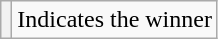<table class="wikitable">
<tr>
<th scope="row" style="text-align:center;" style="background:#FAEB86; height:20px; width:20px"></th>
<td>Indicates the winner</td>
</tr>
</table>
